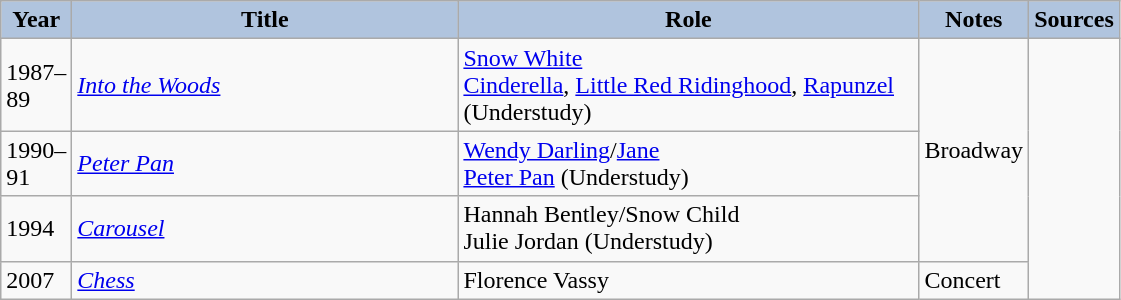<table class="wikitable sortable plainrowheaders" style="width=100%; font-size: 100%;">
<tr>
<th scope="col" style="background:#b0c4de; width:40px;">Year</th>
<th scope="col" style="background:#b0c4de; width:250px;">Title</th>
<th scope="col" style="background:#b0c4de; width:300px;">Role</th>
<th scope="col" style="background:#b0c4de;">Notes</th>
<th scope="col" style="background:#b0c4de;">Sources</th>
</tr>
<tr>
<td>1987–89</td>
<td><em><a href='#'>Into the Woods</a></em></td>
<td><a href='#'>Snow White</a><br><a href='#'>Cinderella</a>, <a href='#'>Little Red Ridinghood</a>, <a href='#'>Rapunzel</a> (Understudy)</td>
<td rowspan="3">Broadway</td>
</tr>
<tr>
<td>1990–91</td>
<td><em><a href='#'>Peter Pan</a></em></td>
<td><a href='#'>Wendy Darling</a>/<a href='#'>Jane</a><br><a href='#'>Peter Pan</a> (Understudy)</td>
</tr>
<tr>
<td>1994</td>
<td><em><a href='#'>Carousel</a></em></td>
<td>Hannah Bentley/Snow Child<br>Julie Jordan (Understudy)</td>
</tr>
<tr>
<td>2007</td>
<td><a href='#'><em>Chess</em></a></td>
<td>Florence Vassy</td>
<td>Concert</td>
</tr>
</table>
